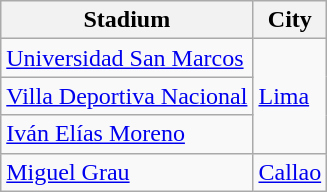<table class="wikitable sortable">
<tr>
<th>Stadium</th>
<th>City</th>
</tr>
<tr>
<td><a href='#'>Universidad San Marcos</a></td>
<td rowspan=3><a href='#'>Lima</a></td>
</tr>
<tr>
<td><a href='#'>Villa Deportiva Nacional</a></td>
</tr>
<tr>
<td><a href='#'>Iván Elías Moreno</a></td>
</tr>
<tr>
<td><a href='#'>Miguel Grau</a></td>
<td><a href='#'>Callao</a></td>
</tr>
</table>
